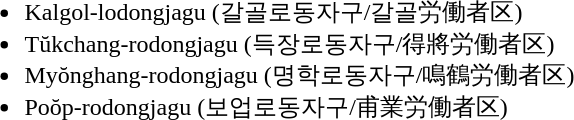<table>
<tr>
<td valign="top"><br><ul><li>Kalgol-lodongjagu (갈골로동자구/갈골労働者区)</li><li>Tŭkchang-rodongjagu (득장로동자구/得將労働者区)</li><li>Myŏnghang-rodongjagu (명학로동자구/鳴鶴労働者区)</li><li>Poŏp-rodongjagu (보업로동자구/甫業労働者区)</li></ul></td>
</tr>
</table>
